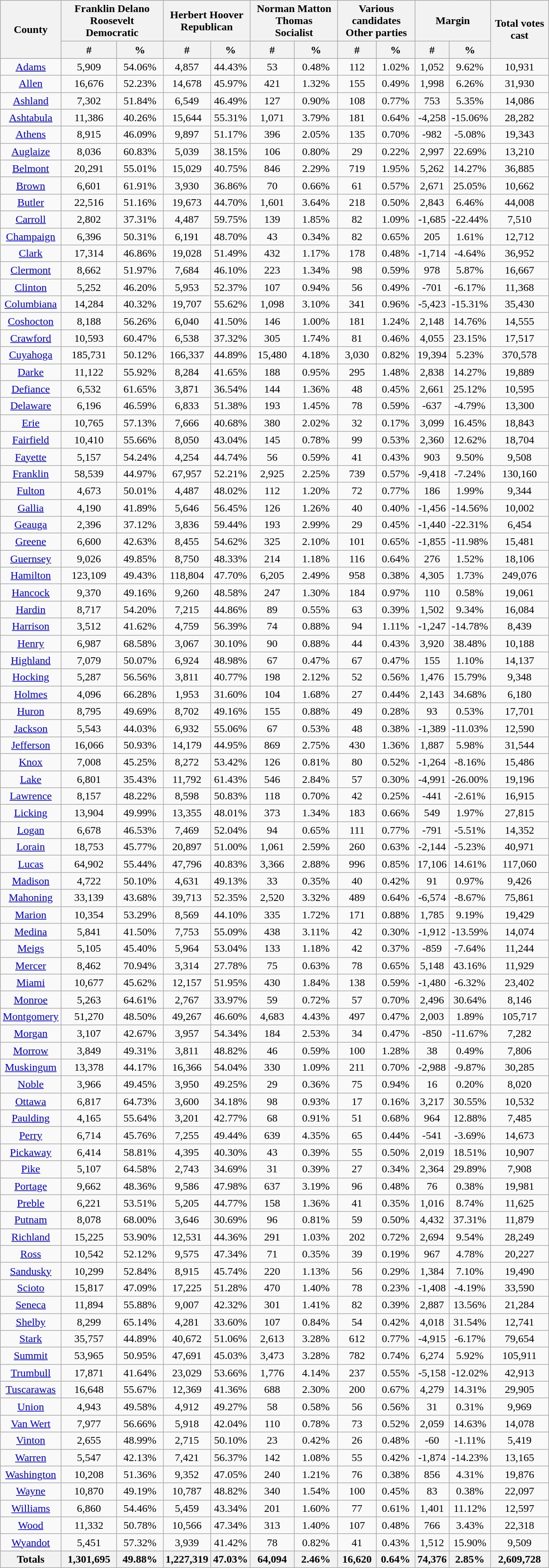<table width="65%"  class="wikitable sortable" style="text-align:center">
<tr>
<th colspan="1" rowspan="2">County</th>
<th style="text-align:center;" colspan="2">Franklin Delano Roosevelt<br>Democratic</th>
<th style="text-align:center;" colspan="2">Herbert Hoover<br>Republican</th>
<th style="text-align:center;" colspan="2">Norman Matton Thomas<br>Socialist</th>
<th style="text-align:center;" colspan="2">Various candidates<br>Other parties</th>
<th style="text-align:center;" colspan="2">Margin</th>
<th colspan="1" rowspan="2" style="text-align:center;">Total votes cast</th>
</tr>
<tr>
<th style="text-align:center;" data-sort-type="number">#</th>
<th style="text-align:center;" data-sort-type="number">%</th>
<th style="text-align:center;" data-sort-type="number">#</th>
<th style="text-align:center;" data-sort-type="number">%</th>
<th style="text-align:center;" data-sort-type="number">#</th>
<th style="text-align:center;" data-sort-type="number">%</th>
<th style="text-align:center;" data-sort-type="number">#</th>
<th style="text-align:center;" data-sort-type="number">%</th>
<th style="text-align:center;" data-sort-type="number">#</th>
<th style="text-align:center;" data-sort-type="number">%</th>
</tr>
<tr style="text-align:center;">
<td><a href='#'>Adams</a></td>
<td>5,909</td>
<td>54.06%</td>
<td>4,857</td>
<td>44.43%</td>
<td>53</td>
<td>0.48%</td>
<td>112</td>
<td>1.02%</td>
<td>1,052</td>
<td>9.62%</td>
<td>10,931</td>
</tr>
<tr style="text-align:center;">
<td><a href='#'>Allen</a></td>
<td>16,676</td>
<td>52.23%</td>
<td>14,678</td>
<td>45.97%</td>
<td>421</td>
<td>1.32%</td>
<td>155</td>
<td>0.49%</td>
<td>1,998</td>
<td>6.26%</td>
<td>31,930</td>
</tr>
<tr style="text-align:center;">
<td><a href='#'>Ashland</a></td>
<td>7,302</td>
<td>51.84%</td>
<td>6,549</td>
<td>46.49%</td>
<td>127</td>
<td>0.90%</td>
<td>108</td>
<td>0.77%</td>
<td>753</td>
<td>5.35%</td>
<td>14,086</td>
</tr>
<tr style="text-align:center;">
<td><a href='#'>Ashtabula</a></td>
<td>11,386</td>
<td>40.26%</td>
<td>15,644</td>
<td>55.31%</td>
<td>1,071</td>
<td>3.79%</td>
<td>181</td>
<td>0.64%</td>
<td>-4,258</td>
<td>-15.06%</td>
<td>28,282</td>
</tr>
<tr style="text-align:center;">
<td><a href='#'>Athens</a></td>
<td>8,915</td>
<td>46.09%</td>
<td>9,897</td>
<td>51.17%</td>
<td>396</td>
<td>2.05%</td>
<td>135</td>
<td>0.70%</td>
<td>-982</td>
<td>-5.08%</td>
<td>19,343</td>
</tr>
<tr style="text-align:center;">
<td><a href='#'>Auglaize</a></td>
<td>8,036</td>
<td>60.83%</td>
<td>5,039</td>
<td>38.15%</td>
<td>106</td>
<td>0.80%</td>
<td>29</td>
<td>0.22%</td>
<td>2,997</td>
<td>22.69%</td>
<td>13,210</td>
</tr>
<tr style="text-align:center;">
<td><a href='#'>Belmont</a></td>
<td>20,291</td>
<td>55.01%</td>
<td>15,029</td>
<td>40.75%</td>
<td>846</td>
<td>2.29%</td>
<td>719</td>
<td>1.95%</td>
<td>5,262</td>
<td>14.27%</td>
<td>36,885</td>
</tr>
<tr style="text-align:center;">
<td><a href='#'>Brown</a></td>
<td>6,601</td>
<td>61.91%</td>
<td>3,930</td>
<td>36.86%</td>
<td>70</td>
<td>0.66%</td>
<td>61</td>
<td>0.57%</td>
<td>2,671</td>
<td>25.05%</td>
<td>10,662</td>
</tr>
<tr style="text-align:center;">
<td><a href='#'>Butler</a></td>
<td>22,516</td>
<td>51.16%</td>
<td>19,673</td>
<td>44.70%</td>
<td>1,601</td>
<td>3.64%</td>
<td>218</td>
<td>0.50%</td>
<td>2,843</td>
<td>6.46%</td>
<td>44,008</td>
</tr>
<tr style="text-align:center;">
<td><a href='#'>Carroll</a></td>
<td>2,802</td>
<td>37.31%</td>
<td>4,487</td>
<td>59.75%</td>
<td>139</td>
<td>1.85%</td>
<td>82</td>
<td>1.09%</td>
<td>-1,685</td>
<td>-22.44%</td>
<td>7,510</td>
</tr>
<tr style="text-align:center;">
<td><a href='#'>Champaign</a></td>
<td>6,396</td>
<td>50.31%</td>
<td>6,191</td>
<td>48.70%</td>
<td>43</td>
<td>0.34%</td>
<td>82</td>
<td>0.65%</td>
<td>205</td>
<td>1.61%</td>
<td>12,712</td>
</tr>
<tr style="text-align:center;">
<td><a href='#'>Clark</a></td>
<td>17,314</td>
<td>46.86%</td>
<td>19,028</td>
<td>51.49%</td>
<td>432</td>
<td>1.17%</td>
<td>178</td>
<td>0.48%</td>
<td>-1,714</td>
<td>-4.64%</td>
<td>36,952</td>
</tr>
<tr style="text-align:center;">
<td><a href='#'>Clermont</a></td>
<td>8,662</td>
<td>51.97%</td>
<td>7,684</td>
<td>46.10%</td>
<td>223</td>
<td>1.34%</td>
<td>98</td>
<td>0.59%</td>
<td>978</td>
<td>5.87%</td>
<td>16,667</td>
</tr>
<tr style="text-align:center;">
<td><a href='#'>Clinton</a></td>
<td>5,252</td>
<td>46.20%</td>
<td>5,953</td>
<td>52.37%</td>
<td>107</td>
<td>0.94%</td>
<td>56</td>
<td>0.49%</td>
<td>-701</td>
<td>-6.17%</td>
<td>11,368</td>
</tr>
<tr style="text-align:center;">
<td><a href='#'>Columbiana</a></td>
<td>14,284</td>
<td>40.32%</td>
<td>19,707</td>
<td>55.62%</td>
<td>1,098</td>
<td>3.10%</td>
<td>341</td>
<td>0.96%</td>
<td>-5,423</td>
<td>-15.31%</td>
<td>35,430</td>
</tr>
<tr style="text-align:center;">
<td><a href='#'>Coshocton</a></td>
<td>8,188</td>
<td>56.26%</td>
<td>6,040</td>
<td>41.50%</td>
<td>146</td>
<td>1.00%</td>
<td>181</td>
<td>1.24%</td>
<td>2,148</td>
<td>14.76%</td>
<td>14,555</td>
</tr>
<tr style="text-align:center;">
<td><a href='#'>Crawford</a></td>
<td>10,593</td>
<td>60.47%</td>
<td>6,538</td>
<td>37.32%</td>
<td>305</td>
<td>1.74%</td>
<td>81</td>
<td>0.46%</td>
<td>4,055</td>
<td>23.15%</td>
<td>17,517</td>
</tr>
<tr style="text-align:center;">
<td><a href='#'>Cuyahoga</a></td>
<td>185,731</td>
<td>50.12%</td>
<td>166,337</td>
<td>44.89%</td>
<td>15,480</td>
<td>4.18%</td>
<td>3,030</td>
<td>0.82%</td>
<td>19,394</td>
<td>5.23%</td>
<td>370,578</td>
</tr>
<tr style="text-align:center;">
<td><a href='#'>Darke</a></td>
<td>11,122</td>
<td>55.92%</td>
<td>8,284</td>
<td>41.65%</td>
<td>188</td>
<td>0.95%</td>
<td>295</td>
<td>1.48%</td>
<td>2,838</td>
<td>14.27%</td>
<td>19,889</td>
</tr>
<tr style="text-align:center;">
<td><a href='#'>Defiance</a></td>
<td>6,532</td>
<td>61.65%</td>
<td>3,871</td>
<td>36.54%</td>
<td>144</td>
<td>1.36%</td>
<td>48</td>
<td>0.45%</td>
<td>2,661</td>
<td>25.12%</td>
<td>10,595</td>
</tr>
<tr style="text-align:center;">
<td><a href='#'>Delaware</a></td>
<td>6,196</td>
<td>46.59%</td>
<td>6,833</td>
<td>51.38%</td>
<td>193</td>
<td>1.45%</td>
<td>78</td>
<td>0.59%</td>
<td>-637</td>
<td>-4.79%</td>
<td>13,300</td>
</tr>
<tr style="text-align:center;">
<td><a href='#'>Erie</a></td>
<td>10,765</td>
<td>57.13%</td>
<td>7,666</td>
<td>40.68%</td>
<td>380</td>
<td>2.02%</td>
<td>32</td>
<td>0.17%</td>
<td>3,099</td>
<td>16.45%</td>
<td>18,843</td>
</tr>
<tr style="text-align:center;">
<td><a href='#'>Fairfield</a></td>
<td>10,410</td>
<td>55.66%</td>
<td>8,050</td>
<td>43.04%</td>
<td>145</td>
<td>0.78%</td>
<td>99</td>
<td>0.53%</td>
<td>2,360</td>
<td>12.62%</td>
<td>18,704</td>
</tr>
<tr style="text-align:center;">
<td><a href='#'>Fayette</a></td>
<td>5,157</td>
<td>54.24%</td>
<td>4,254</td>
<td>44.74%</td>
<td>56</td>
<td>0.59%</td>
<td>41</td>
<td>0.43%</td>
<td>903</td>
<td>9.50%</td>
<td>9,508</td>
</tr>
<tr style="text-align:center;">
<td><a href='#'>Franklin</a></td>
<td>58,539</td>
<td>44.97%</td>
<td>67,957</td>
<td>52.21%</td>
<td>2,925</td>
<td>2.25%</td>
<td>739</td>
<td>0.57%</td>
<td>-9,418</td>
<td>-7.24%</td>
<td>130,160</td>
</tr>
<tr style="text-align:center;">
<td><a href='#'>Fulton</a></td>
<td>4,673</td>
<td>50.01%</td>
<td>4,487</td>
<td>48.02%</td>
<td>112</td>
<td>1.20%</td>
<td>72</td>
<td>0.77%</td>
<td>186</td>
<td>1.99%</td>
<td>9,344</td>
</tr>
<tr style="text-align:center;">
<td><a href='#'>Gallia</a></td>
<td>4,190</td>
<td>41.89%</td>
<td>5,646</td>
<td>56.45%</td>
<td>126</td>
<td>1.26%</td>
<td>40</td>
<td>0.40%</td>
<td>-1,456</td>
<td>-14.56%</td>
<td>10,002</td>
</tr>
<tr style="text-align:center;">
<td><a href='#'>Geauga</a></td>
<td>2,396</td>
<td>37.12%</td>
<td>3,836</td>
<td>59.44%</td>
<td>193</td>
<td>2.99%</td>
<td>29</td>
<td>0.45%</td>
<td>-1,440</td>
<td>-22.31%</td>
<td>6,454</td>
</tr>
<tr style="text-align:center;">
<td><a href='#'>Greene</a></td>
<td>6,600</td>
<td>42.63%</td>
<td>8,455</td>
<td>54.62%</td>
<td>325</td>
<td>2.10%</td>
<td>101</td>
<td>0.65%</td>
<td>-1,855</td>
<td>-11.98%</td>
<td>15,481</td>
</tr>
<tr style="text-align:center;">
<td><a href='#'>Guernsey</a></td>
<td>9,026</td>
<td>49.85%</td>
<td>8,750</td>
<td>48.33%</td>
<td>214</td>
<td>1.18%</td>
<td>116</td>
<td>0.64%</td>
<td>276</td>
<td>1.52%</td>
<td>18,106</td>
</tr>
<tr style="text-align:center;">
<td><a href='#'>Hamilton</a></td>
<td>123,109</td>
<td>49.43%</td>
<td>118,804</td>
<td>47.70%</td>
<td>6,205</td>
<td>2.49%</td>
<td>958</td>
<td>0.38%</td>
<td>4,305</td>
<td>1.73%</td>
<td>249,076</td>
</tr>
<tr style="text-align:center;">
<td><a href='#'>Hancock</a></td>
<td>9,370</td>
<td>49.16%</td>
<td>9,260</td>
<td>48.58%</td>
<td>247</td>
<td>1.30%</td>
<td>184</td>
<td>0.97%</td>
<td>110</td>
<td>0.58%</td>
<td>19,061</td>
</tr>
<tr style="text-align:center;">
<td><a href='#'>Hardin</a></td>
<td>8,717</td>
<td>54.20%</td>
<td>7,215</td>
<td>44.86%</td>
<td>89</td>
<td>0.55%</td>
<td>63</td>
<td>0.39%</td>
<td>1,502</td>
<td>9.34%</td>
<td>16,084</td>
</tr>
<tr style="text-align:center;">
<td><a href='#'>Harrison</a></td>
<td>3,512</td>
<td>41.62%</td>
<td>4,759</td>
<td>56.39%</td>
<td>74</td>
<td>0.88%</td>
<td>94</td>
<td>1.11%</td>
<td>-1,247</td>
<td>-14.78%</td>
<td>8,439</td>
</tr>
<tr style="text-align:center;">
<td><a href='#'>Henry</a></td>
<td>6,987</td>
<td>68.58%</td>
<td>3,067</td>
<td>30.10%</td>
<td>90</td>
<td>0.88%</td>
<td>44</td>
<td>0.43%</td>
<td>3,920</td>
<td>38.48%</td>
<td>10,188</td>
</tr>
<tr style="text-align:center;">
<td><a href='#'>Highland</a></td>
<td>7,079</td>
<td>50.07%</td>
<td>6,924</td>
<td>48.98%</td>
<td>67</td>
<td>0.47%</td>
<td>67</td>
<td>0.47%</td>
<td>155</td>
<td>1.10%</td>
<td>14,137</td>
</tr>
<tr style="text-align:center;">
<td><a href='#'>Hocking</a></td>
<td>5,287</td>
<td>56.56%</td>
<td>3,811</td>
<td>40.77%</td>
<td>198</td>
<td>2.12%</td>
<td>52</td>
<td>0.56%</td>
<td>1,476</td>
<td>15.79%</td>
<td>9,348</td>
</tr>
<tr style="text-align:center;">
<td><a href='#'>Holmes</a></td>
<td>4,096</td>
<td>66.28%</td>
<td>1,953</td>
<td>31.60%</td>
<td>104</td>
<td>1.68%</td>
<td>27</td>
<td>0.44%</td>
<td>2,143</td>
<td>34.68%</td>
<td>6,180</td>
</tr>
<tr style="text-align:center;">
<td><a href='#'>Huron</a></td>
<td>8,795</td>
<td>49.69%</td>
<td>8,702</td>
<td>49.16%</td>
<td>155</td>
<td>0.88%</td>
<td>49</td>
<td>0.28%</td>
<td>93</td>
<td>0.53%</td>
<td>17,701</td>
</tr>
<tr style="text-align:center;">
<td><a href='#'>Jackson</a></td>
<td>5,543</td>
<td>44.03%</td>
<td>6,932</td>
<td>55.06%</td>
<td>67</td>
<td>0.53%</td>
<td>48</td>
<td>0.38%</td>
<td>-1,389</td>
<td>-11.03%</td>
<td>12,590</td>
</tr>
<tr style="text-align:center;">
<td><a href='#'>Jefferson</a></td>
<td>16,066</td>
<td>50.93%</td>
<td>14,179</td>
<td>44.95%</td>
<td>869</td>
<td>2.75%</td>
<td>430</td>
<td>1.36%</td>
<td>1,887</td>
<td>5.98%</td>
<td>31,544</td>
</tr>
<tr style="text-align:center;">
<td><a href='#'>Knox</a></td>
<td>7,008</td>
<td>45.25%</td>
<td>8,272</td>
<td>53.42%</td>
<td>126</td>
<td>0.81%</td>
<td>80</td>
<td>0.52%</td>
<td>-1,264</td>
<td>-8.16%</td>
<td>15,486</td>
</tr>
<tr style="text-align:center;">
<td><a href='#'>Lake</a></td>
<td>6,801</td>
<td>35.43%</td>
<td>11,792</td>
<td>61.43%</td>
<td>546</td>
<td>2.84%</td>
<td>57</td>
<td>0.30%</td>
<td>-4,991</td>
<td>-26.00%</td>
<td>19,196</td>
</tr>
<tr style="text-align:center;">
<td><a href='#'>Lawrence</a></td>
<td>8,157</td>
<td>48.22%</td>
<td>8,598</td>
<td>50.83%</td>
<td>118</td>
<td>0.70%</td>
<td>42</td>
<td>0.25%</td>
<td>-441</td>
<td>-2.61%</td>
<td>16,915</td>
</tr>
<tr style="text-align:center;">
<td><a href='#'>Licking</a></td>
<td>13,904</td>
<td>49.99%</td>
<td>13,355</td>
<td>48.01%</td>
<td>373</td>
<td>1.34%</td>
<td>183</td>
<td>0.66%</td>
<td>549</td>
<td>1.97%</td>
<td>27,815</td>
</tr>
<tr style="text-align:center;">
<td><a href='#'>Logan</a></td>
<td>6,678</td>
<td>46.53%</td>
<td>7,469</td>
<td>52.04%</td>
<td>94</td>
<td>0.65%</td>
<td>111</td>
<td>0.77%</td>
<td>-791</td>
<td>-5.51%</td>
<td>14,352</td>
</tr>
<tr style="text-align:center;">
<td><a href='#'>Lorain</a></td>
<td>18,753</td>
<td>45.77%</td>
<td>20,897</td>
<td>51.00%</td>
<td>1,061</td>
<td>2.59%</td>
<td>260</td>
<td>0.63%</td>
<td>-2,144</td>
<td>-5.23%</td>
<td>40,971</td>
</tr>
<tr style="text-align:center;">
<td><a href='#'>Lucas</a></td>
<td>64,902</td>
<td>55.44%</td>
<td>47,796</td>
<td>40.83%</td>
<td>3,366</td>
<td>2.88%</td>
<td>996</td>
<td>0.85%</td>
<td>17,106</td>
<td>14.61%</td>
<td>117,060</td>
</tr>
<tr style="text-align:center;">
<td><a href='#'>Madison</a></td>
<td>4,722</td>
<td>50.10%</td>
<td>4,631</td>
<td>49.13%</td>
<td>33</td>
<td>0.35%</td>
<td>40</td>
<td>0.42%</td>
<td>91</td>
<td>0.97%</td>
<td>9,426</td>
</tr>
<tr style="text-align:center;">
<td><a href='#'>Mahoning</a></td>
<td>33,139</td>
<td>43.68%</td>
<td>39,713</td>
<td>52.35%</td>
<td>2,520</td>
<td>3.32%</td>
<td>489</td>
<td>0.64%</td>
<td>-6,574</td>
<td>-8.67%</td>
<td>75,861</td>
</tr>
<tr style="text-align:center;">
<td><a href='#'>Marion</a></td>
<td>10,354</td>
<td>53.29%</td>
<td>8,569</td>
<td>44.10%</td>
<td>335</td>
<td>1.72%</td>
<td>171</td>
<td>0.88%</td>
<td>1,785</td>
<td>9.19%</td>
<td>19,429</td>
</tr>
<tr style="text-align:center;">
<td><a href='#'>Medina</a></td>
<td>5,841</td>
<td>41.50%</td>
<td>7,753</td>
<td>55.09%</td>
<td>438</td>
<td>3.11%</td>
<td>42</td>
<td>0.30%</td>
<td>-1,912</td>
<td>-13.59%</td>
<td>14,074</td>
</tr>
<tr style="text-align:center;">
<td><a href='#'>Meigs</a></td>
<td>5,105</td>
<td>45.40%</td>
<td>5,964</td>
<td>53.04%</td>
<td>133</td>
<td>1.18%</td>
<td>42</td>
<td>0.37%</td>
<td>-859</td>
<td>-7.64%</td>
<td>11,244</td>
</tr>
<tr style="text-align:center;">
<td><a href='#'>Mercer</a></td>
<td>8,462</td>
<td>70.94%</td>
<td>3,314</td>
<td>27.78%</td>
<td>75</td>
<td>0.63%</td>
<td>78</td>
<td>0.65%</td>
<td>5,148</td>
<td>43.16%</td>
<td>11,929</td>
</tr>
<tr style="text-align:center;">
<td><a href='#'>Miami</a></td>
<td>10,677</td>
<td>45.62%</td>
<td>12,157</td>
<td>51.95%</td>
<td>430</td>
<td>1.84%</td>
<td>138</td>
<td>0.59%</td>
<td>-1,480</td>
<td>-6.32%</td>
<td>23,402</td>
</tr>
<tr style="text-align:center;">
<td><a href='#'>Monroe</a></td>
<td>5,263</td>
<td>64.61%</td>
<td>2,767</td>
<td>33.97%</td>
<td>59</td>
<td>0.72%</td>
<td>57</td>
<td>0.70%</td>
<td>2,496</td>
<td>30.64%</td>
<td>8,146</td>
</tr>
<tr style="text-align:center;">
<td><a href='#'>Montgomery</a></td>
<td>51,270</td>
<td>48.50%</td>
<td>49,267</td>
<td>46.60%</td>
<td>4,683</td>
<td>4.43%</td>
<td>497</td>
<td>0.47%</td>
<td>2,003</td>
<td>1.89%</td>
<td>105,717</td>
</tr>
<tr style="text-align:center;">
<td><a href='#'>Morgan</a></td>
<td>3,107</td>
<td>42.67%</td>
<td>3,957</td>
<td>54.34%</td>
<td>184</td>
<td>2.53%</td>
<td>34</td>
<td>0.47%</td>
<td>-850</td>
<td>-11.67%</td>
<td>7,282</td>
</tr>
<tr style="text-align:center;">
<td><a href='#'>Morrow</a></td>
<td>3,849</td>
<td>49.31%</td>
<td>3,811</td>
<td>48.82%</td>
<td>46</td>
<td>0.59%</td>
<td>100</td>
<td>1.28%</td>
<td>38</td>
<td>0.49%</td>
<td>7,806</td>
</tr>
<tr style="text-align:center;">
<td><a href='#'>Muskingum</a></td>
<td>13,378</td>
<td>44.17%</td>
<td>16,366</td>
<td>54.04%</td>
<td>330</td>
<td>1.09%</td>
<td>211</td>
<td>0.70%</td>
<td>-2,988</td>
<td>-9.87%</td>
<td>30,285</td>
</tr>
<tr style="text-align:center;">
<td><a href='#'>Noble</a></td>
<td>3,966</td>
<td>49.45%</td>
<td>3,950</td>
<td>49.25%</td>
<td>29</td>
<td>0.36%</td>
<td>75</td>
<td>0.94%</td>
<td>16</td>
<td>0.20%</td>
<td>8,020</td>
</tr>
<tr style="text-align:center;">
<td><a href='#'>Ottawa</a></td>
<td>6,817</td>
<td>64.73%</td>
<td>3,600</td>
<td>34.18%</td>
<td>98</td>
<td>0.93%</td>
<td>17</td>
<td>0.16%</td>
<td>3,217</td>
<td>30.55%</td>
<td>10,532</td>
</tr>
<tr style="text-align:center;">
<td><a href='#'>Paulding</a></td>
<td>4,165</td>
<td>55.64%</td>
<td>3,201</td>
<td>42.77%</td>
<td>68</td>
<td>0.91%</td>
<td>51</td>
<td>0.68%</td>
<td>964</td>
<td>12.88%</td>
<td>7,485</td>
</tr>
<tr style="text-align:center;">
<td><a href='#'>Perry</a></td>
<td>6,714</td>
<td>45.76%</td>
<td>7,255</td>
<td>49.44%</td>
<td>639</td>
<td>4.35%</td>
<td>65</td>
<td>0.44%</td>
<td>-541</td>
<td>-3.69%</td>
<td>14,673</td>
</tr>
<tr style="text-align:center;">
<td><a href='#'>Pickaway</a></td>
<td>6,414</td>
<td>58.81%</td>
<td>4,395</td>
<td>40.30%</td>
<td>43</td>
<td>0.39%</td>
<td>55</td>
<td>0.50%</td>
<td>2,019</td>
<td>18.51%</td>
<td>10,907</td>
</tr>
<tr style="text-align:center;">
<td><a href='#'>Pike</a></td>
<td>5,107</td>
<td>64.58%</td>
<td>2,743</td>
<td>34.69%</td>
<td>31</td>
<td>0.39%</td>
<td>27</td>
<td>0.34%</td>
<td>2,364</td>
<td>29.89%</td>
<td>7,908</td>
</tr>
<tr style="text-align:center;">
<td><a href='#'>Portage</a></td>
<td>9,662</td>
<td>48.36%</td>
<td>9,586</td>
<td>47.98%</td>
<td>637</td>
<td>3.19%</td>
<td>96</td>
<td>0.48%</td>
<td>76</td>
<td>0.38%</td>
<td>19,981</td>
</tr>
<tr style="text-align:center;">
<td><a href='#'>Preble</a></td>
<td>6,221</td>
<td>53.51%</td>
<td>5,205</td>
<td>44.77%</td>
<td>158</td>
<td>1.36%</td>
<td>41</td>
<td>0.35%</td>
<td>1,016</td>
<td>8.74%</td>
<td>11,625</td>
</tr>
<tr style="text-align:center;">
<td><a href='#'>Putnam</a></td>
<td>8,078</td>
<td>68.00%</td>
<td>3,646</td>
<td>30.69%</td>
<td>96</td>
<td>0.81%</td>
<td>59</td>
<td>0.50%</td>
<td>4,432</td>
<td>37.31%</td>
<td>11,879</td>
</tr>
<tr style="text-align:center;">
<td><a href='#'>Richland</a></td>
<td>15,225</td>
<td>53.90%</td>
<td>12,531</td>
<td>44.36%</td>
<td>291</td>
<td>1.03%</td>
<td>202</td>
<td>0.72%</td>
<td>2,694</td>
<td>9.54%</td>
<td>28,249</td>
</tr>
<tr style="text-align:center;">
<td><a href='#'>Ross</a></td>
<td>10,542</td>
<td>52.12%</td>
<td>9,575</td>
<td>47.34%</td>
<td>71</td>
<td>0.35%</td>
<td>39</td>
<td>0.19%</td>
<td>967</td>
<td>4.78%</td>
<td>20,227</td>
</tr>
<tr style="text-align:center;">
<td><a href='#'>Sandusky</a></td>
<td>10,299</td>
<td>52.84%</td>
<td>8,915</td>
<td>45.74%</td>
<td>220</td>
<td>1.13%</td>
<td>56</td>
<td>0.29%</td>
<td>1,384</td>
<td>7.10%</td>
<td>19,490</td>
</tr>
<tr style="text-align:center;">
<td><a href='#'>Scioto</a></td>
<td>15,817</td>
<td>47.09%</td>
<td>17,225</td>
<td>51.28%</td>
<td>470</td>
<td>1.40%</td>
<td>78</td>
<td>0.23%</td>
<td>-1,408</td>
<td>-4.19%</td>
<td>33,590</td>
</tr>
<tr style="text-align:center;">
<td><a href='#'>Seneca</a></td>
<td>11,894</td>
<td>55.88%</td>
<td>9,007</td>
<td>42.32%</td>
<td>301</td>
<td>1.41%</td>
<td>82</td>
<td>0.39%</td>
<td>2,887</td>
<td>13.56%</td>
<td>21,284</td>
</tr>
<tr style="text-align:center;">
<td><a href='#'>Shelby</a></td>
<td>8,299</td>
<td>65.14%</td>
<td>4,281</td>
<td>33.60%</td>
<td>107</td>
<td>0.84%</td>
<td>54</td>
<td>0.42%</td>
<td>4,018</td>
<td>31.54%</td>
<td>12,741</td>
</tr>
<tr style="text-align:center;">
<td><a href='#'>Stark</a></td>
<td>35,757</td>
<td>44.89%</td>
<td>40,672</td>
<td>51.06%</td>
<td>2,613</td>
<td>3.28%</td>
<td>612</td>
<td>0.77%</td>
<td>-4,915</td>
<td>-6.17%</td>
<td>79,654</td>
</tr>
<tr style="text-align:center;">
<td><a href='#'>Summit</a></td>
<td>53,965</td>
<td>50.95%</td>
<td>47,691</td>
<td>45.03%</td>
<td>3,473</td>
<td>3.28%</td>
<td>782</td>
<td>0.74%</td>
<td>6,274</td>
<td>5.92%</td>
<td>105,911</td>
</tr>
<tr style="text-align:center;">
<td><a href='#'>Trumbull</a></td>
<td>17,871</td>
<td>41.64%</td>
<td>23,029</td>
<td>53.66%</td>
<td>1,776</td>
<td>4.14%</td>
<td>237</td>
<td>0.55%</td>
<td>-5,158</td>
<td>-12.02%</td>
<td>42,913</td>
</tr>
<tr style="text-align:center;">
<td><a href='#'>Tuscarawas</a></td>
<td>16,648</td>
<td>55.67%</td>
<td>12,369</td>
<td>41.36%</td>
<td>688</td>
<td>2.30%</td>
<td>200</td>
<td>0.67%</td>
<td>4,279</td>
<td>14.31%</td>
<td>29,905</td>
</tr>
<tr style="text-align:center;">
<td><a href='#'>Union</a></td>
<td>4,943</td>
<td>49.58%</td>
<td>4,912</td>
<td>49.27%</td>
<td>58</td>
<td>0.58%</td>
<td>56</td>
<td>0.56%</td>
<td>31</td>
<td>0.31%</td>
<td>9,969</td>
</tr>
<tr style="text-align:center;">
<td><a href='#'>Van Wert</a></td>
<td>7,977</td>
<td>56.66%</td>
<td>5,918</td>
<td>42.04%</td>
<td>110</td>
<td>0.78%</td>
<td>73</td>
<td>0.52%</td>
<td>2,059</td>
<td>14.63%</td>
<td>14,078</td>
</tr>
<tr style="text-align:center;">
<td><a href='#'>Vinton</a></td>
<td>2,655</td>
<td>48.99%</td>
<td>2,715</td>
<td>50.10%</td>
<td>23</td>
<td>0.42%</td>
<td>26</td>
<td>0.48%</td>
<td>-60</td>
<td>-1.11%</td>
<td>5,419</td>
</tr>
<tr style="text-align:center;">
<td><a href='#'>Warren</a></td>
<td>5,547</td>
<td>42.13%</td>
<td>7,421</td>
<td>56.37%</td>
<td>142</td>
<td>1.08%</td>
<td>55</td>
<td>0.42%</td>
<td>-1,874</td>
<td>-14.23%</td>
<td>13,165</td>
</tr>
<tr style="text-align:center;">
<td><a href='#'>Washington</a></td>
<td>10,208</td>
<td>51.36%</td>
<td>9,352</td>
<td>47.05%</td>
<td>240</td>
<td>1.21%</td>
<td>76</td>
<td>0.38%</td>
<td>856</td>
<td>4.31%</td>
<td>19,876</td>
</tr>
<tr style="text-align:center;">
<td><a href='#'>Wayne</a></td>
<td>10,870</td>
<td>49.19%</td>
<td>10,787</td>
<td>48.82%</td>
<td>340</td>
<td>1.54%</td>
<td>100</td>
<td>0.45%</td>
<td>83</td>
<td>0.38%</td>
<td>22,097</td>
</tr>
<tr style="text-align:center;">
<td><a href='#'>Williams</a></td>
<td>6,860</td>
<td>54.46%</td>
<td>5,459</td>
<td>43.34%</td>
<td>201</td>
<td>1.60%</td>
<td>77</td>
<td>0.61%</td>
<td>1,401</td>
<td>11.12%</td>
<td>12,597</td>
</tr>
<tr style="text-align:center;">
<td><a href='#'>Wood</a></td>
<td>11,332</td>
<td>50.78%</td>
<td>10,566</td>
<td>47.34%</td>
<td>313</td>
<td>1.40%</td>
<td>107</td>
<td>0.48%</td>
<td>766</td>
<td>3.43%</td>
<td>22,318</td>
</tr>
<tr style="text-align:center;">
<td><a href='#'>Wyandot</a></td>
<td>5,451</td>
<td>57.32%</td>
<td>3,939</td>
<td>41.42%</td>
<td>78</td>
<td>0.82%</td>
<td>41</td>
<td>0.43%</td>
<td>1,512</td>
<td>15.90%</td>
<td>9,509</td>
</tr>
<tr style="text-align:center;">
<th>Totals</th>
<th>1,301,695</th>
<th>49.88%</th>
<th>1,227,319</th>
<th>47.03%</th>
<th>64,094</th>
<th>2.46%</th>
<th>16,620</th>
<th>0.64%</th>
<th>74,376</th>
<th>2.85%</th>
<th>2,609,728</th>
</tr>
</table>
